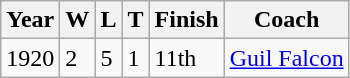<table class="wikitable">
<tr>
<th>Year</th>
<th>W</th>
<th>L</th>
<th>T</th>
<th>Finish</th>
<th>Coach</th>
</tr>
<tr>
<td>1920</td>
<td>2</td>
<td>5</td>
<td>1</td>
<td>11th</td>
<td><a href='#'>Guil Falcon</a></td>
</tr>
</table>
